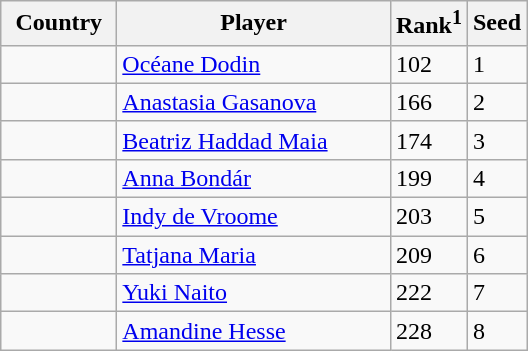<table class="sortable wikitable">
<tr>
<th width="70">Country</th>
<th width="175">Player</th>
<th>Rank<sup>1</sup></th>
<th>Seed</th>
</tr>
<tr>
<td></td>
<td><a href='#'>Océane Dodin</a></td>
<td>102</td>
<td>1</td>
</tr>
<tr>
<td></td>
<td><a href='#'>Anastasia Gasanova</a></td>
<td>166</td>
<td>2</td>
</tr>
<tr>
<td></td>
<td><a href='#'>Beatriz Haddad Maia</a></td>
<td>174</td>
<td>3</td>
</tr>
<tr>
<td></td>
<td><a href='#'>Anna Bondár</a></td>
<td>199</td>
<td>4</td>
</tr>
<tr>
<td></td>
<td><a href='#'>Indy de Vroome</a></td>
<td>203</td>
<td>5</td>
</tr>
<tr>
<td></td>
<td><a href='#'>Tatjana Maria</a></td>
<td>209</td>
<td>6</td>
</tr>
<tr>
<td></td>
<td><a href='#'>Yuki Naito</a></td>
<td>222</td>
<td>7</td>
</tr>
<tr>
<td></td>
<td><a href='#'>Amandine Hesse</a></td>
<td>228</td>
<td>8</td>
</tr>
</table>
